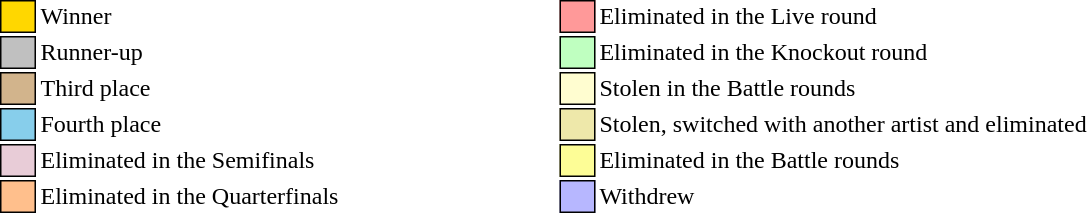<table class="toccolours" style="font-size: 100%; white-space: nowrap">
<tr>
<td style="background: gold; border:1px solid black">     </td>
<td>Winner</td>
<td>     </td>
<td>     </td>
<td>     </td>
<td>     </td>
<td>     </td>
<td>     </td>
<td style="background:#FF9999; border:1px solid black">     </td>
<td>Eliminated in the Live round</td>
</tr>
<tr>
<td style="background: silver; border:1px solid black">     </td>
<td>Runner-up</td>
<td>     </td>
<td>     </td>
<td>     </td>
<td>     </td>
<td>     </td>
<td>     </td>
<td style="background:#BFFFC0; border:1px solid black">     </td>
<td>Eliminated in the Knockout round</td>
</tr>
<tr>
<td style="background: tan; border:1px solid black">     </td>
<td>Third place</td>
<td>     </td>
<td>     </td>
<td>     </td>
<td>     </td>
<td>     </td>
<td>     </td>
<td style="background:#FFFDD0; border:1px solid black">     </td>
<td>Stolen in the Battle rounds</td>
</tr>
<tr>
<td style="background:skyblue; border:1px solid black">     </td>
<td>Fourth place</td>
<td>     </td>
<td>     </td>
<td>     </td>
<td>     </td>
<td>     </td>
<td>     </td>
<td style="background:palegoldenrod; border:1px solid black">     </td>
<td>Stolen, switched with another artist and eliminated</td>
</tr>
<tr>
<td style="background:#E8CCD7; border:1px solid black">     </td>
<td>Eliminated in the Semifinals</td>
<td>     </td>
<td>     </td>
<td>     </td>
<td>     </td>
<td>     </td>
<td>     </td>
<td style="background:#FDFD96; border:1px solid black">     </td>
<td>Eliminated in the Battle rounds</td>
</tr>
<tr>
<td style="background:#ffbf8c; border:1px solid black">     </td>
<td>Eliminated in the Quarterfinals</td>
<td>     </td>
<td>     </td>
<td>     </td>
<td>     </td>
<td>     </td>
<td>     </td>
<td style="background:#b7b7ff; border:1px solid black">     </td>
<td>Withdrew</td>
<td colspan="8"></td>
</tr>
</table>
